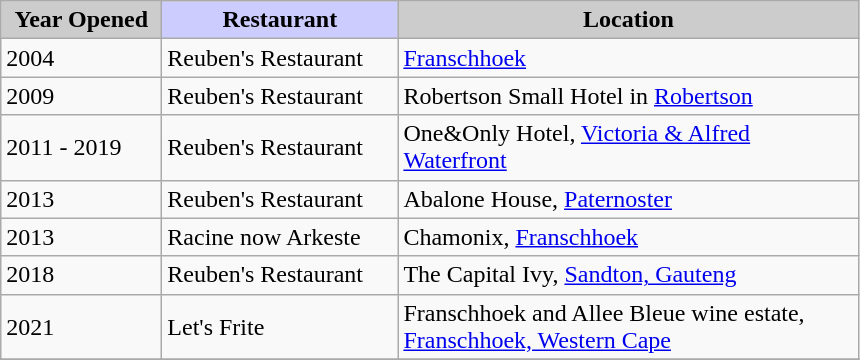<table class="wikitable">
<tr style="text-align:center;">
<th style="background:#ccc;" width=100px>Year Opened</th>
<th style="background:#ccf;" width=150px>Restaurant</th>
<th style="background:#ccc;" width=300px>Location</th>
</tr>
<tr>
<td>2004</td>
<td>Reuben's Restaurant</td>
<td><a href='#'>Franschhoek</a></td>
</tr>
<tr>
<td>2009</td>
<td>Reuben's Restaurant</td>
<td>Robertson Small Hotel in <a href='#'>Robertson</a></td>
</tr>
<tr>
<td>2011 - 2019</td>
<td>Reuben's Restaurant</td>
<td>One&Only Hotel, <a href='#'>Victoria & Alfred Waterfront</a></td>
</tr>
<tr>
<td>2013</td>
<td>Reuben's Restaurant</td>
<td>Abalone House, <a href='#'>Paternoster</a></td>
</tr>
<tr>
<td>2013</td>
<td>Racine now Arkeste</td>
<td>Chamonix, <a href='#'>Franschhoek</a></td>
</tr>
<tr>
<td>2018</td>
<td>Reuben's Restaurant</td>
<td>The Capital Ivy, <a href='#'>Sandton, Gauteng</a></td>
</tr>
<tr>
<td>2021</td>
<td>Let's Frite</td>
<td>Franschhoek and  Allee Bleue wine estate, <a href='#'>Franschhoek, Western Cape</a></td>
</tr>
<tr>
</tr>
</table>
